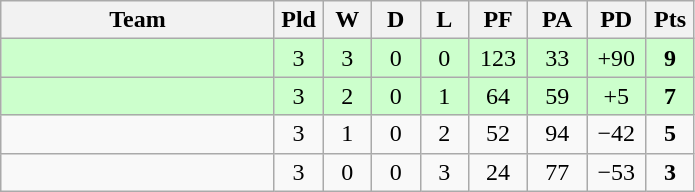<table class="wikitable" style="text-align:center;">
<tr>
<th width=175>Team</th>
<th width=25 abbr="Played">Pld</th>
<th width=25 abbr="Won">W</th>
<th width=25 abbr="Drawn">D</th>
<th width=25 abbr="Lost">L</th>
<th width=32 abbr="Points for">PF</th>
<th width=32 abbr="Points against">PA</th>
<th width=32 abbr="Points difference">PD</th>
<th width=25 abbr="Points">Pts</th>
</tr>
<tr bgcolor=ccffcc>
<td align=left></td>
<td>3</td>
<td>3</td>
<td>0</td>
<td>0</td>
<td>123</td>
<td>33</td>
<td>+90</td>
<td><strong>9</strong></td>
</tr>
<tr bgcolor=ccffcc>
<td align=left></td>
<td>3</td>
<td>2</td>
<td>0</td>
<td>1</td>
<td>64</td>
<td>59</td>
<td>+5</td>
<td><strong>7</strong></td>
</tr>
<tr>
<td align=left></td>
<td>3</td>
<td>1</td>
<td>0</td>
<td>2</td>
<td>52</td>
<td>94</td>
<td>−42</td>
<td><strong>5</strong></td>
</tr>
<tr>
<td align=left></td>
<td>3</td>
<td>0</td>
<td>0</td>
<td>3</td>
<td>24</td>
<td>77</td>
<td>−53</td>
<td><strong>3</strong></td>
</tr>
</table>
